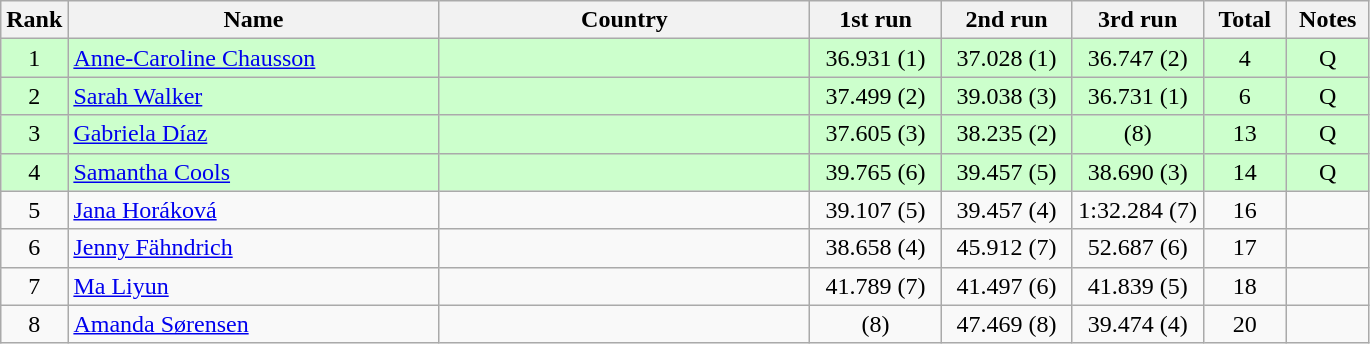<table class="sortable wikitable" style="text-align:center;">
<tr>
<th>Rank</th>
<th style="width:15em">Name</th>
<th style="width:15em">Country</th>
<th style="width:5em">1st run</th>
<th style="width:5em">2nd run</th>
<th style="width:5em">3rd run</th>
<th style="width:3em">Total</th>
<th style="width:3em">Notes</th>
</tr>
<tr bgcolor=ccffcc>
<td>1</td>
<td align=left><a href='#'>Anne-Caroline Chausson</a></td>
<td></td>
<td>36.931 (1)</td>
<td>37.028 (1)</td>
<td>36.747 (2)</td>
<td>4</td>
<td>Q</td>
</tr>
<tr bgcolor=ccffcc>
<td>2</td>
<td align=left><a href='#'>Sarah Walker</a></td>
<td></td>
<td>37.499 (2)</td>
<td>39.038 (3)</td>
<td>36.731 (1)</td>
<td>6</td>
<td>Q</td>
</tr>
<tr bgcolor=ccffcc>
<td>3</td>
<td align=left><a href='#'>Gabriela Díaz</a></td>
<td></td>
<td>37.605 (3)</td>
<td>38.235 (2)</td>
<td> (8)</td>
<td>13</td>
<td>Q</td>
</tr>
<tr bgcolor=ccffcc>
<td>4</td>
<td align=left><a href='#'>Samantha Cools</a></td>
<td></td>
<td>39.765 (6)</td>
<td>39.457 (5)</td>
<td>38.690 (3)</td>
<td>14</td>
<td>Q</td>
</tr>
<tr>
<td>5</td>
<td align=left><a href='#'>Jana Horáková</a></td>
<td></td>
<td>39.107 (5)</td>
<td>39.457 (4)</td>
<td>1:32.284 (7)</td>
<td>16</td>
<td></td>
</tr>
<tr>
<td>6</td>
<td align=left><a href='#'>Jenny Fähndrich</a></td>
<td></td>
<td>38.658 (4)</td>
<td>45.912 (7)</td>
<td>52.687 (6)</td>
<td>17</td>
<td></td>
</tr>
<tr>
<td>7</td>
<td align=left><a href='#'>Ma Liyun</a></td>
<td></td>
<td>41.789 (7)</td>
<td>41.497 (6)</td>
<td>41.839 (5)</td>
<td>18</td>
<td></td>
</tr>
<tr>
<td>8</td>
<td align=left><a href='#'>Amanda Sørensen</a></td>
<td></td>
<td> (8)</td>
<td>47.469 (8)</td>
<td>39.474 (4)</td>
<td>20</td>
<td></td>
</tr>
</table>
